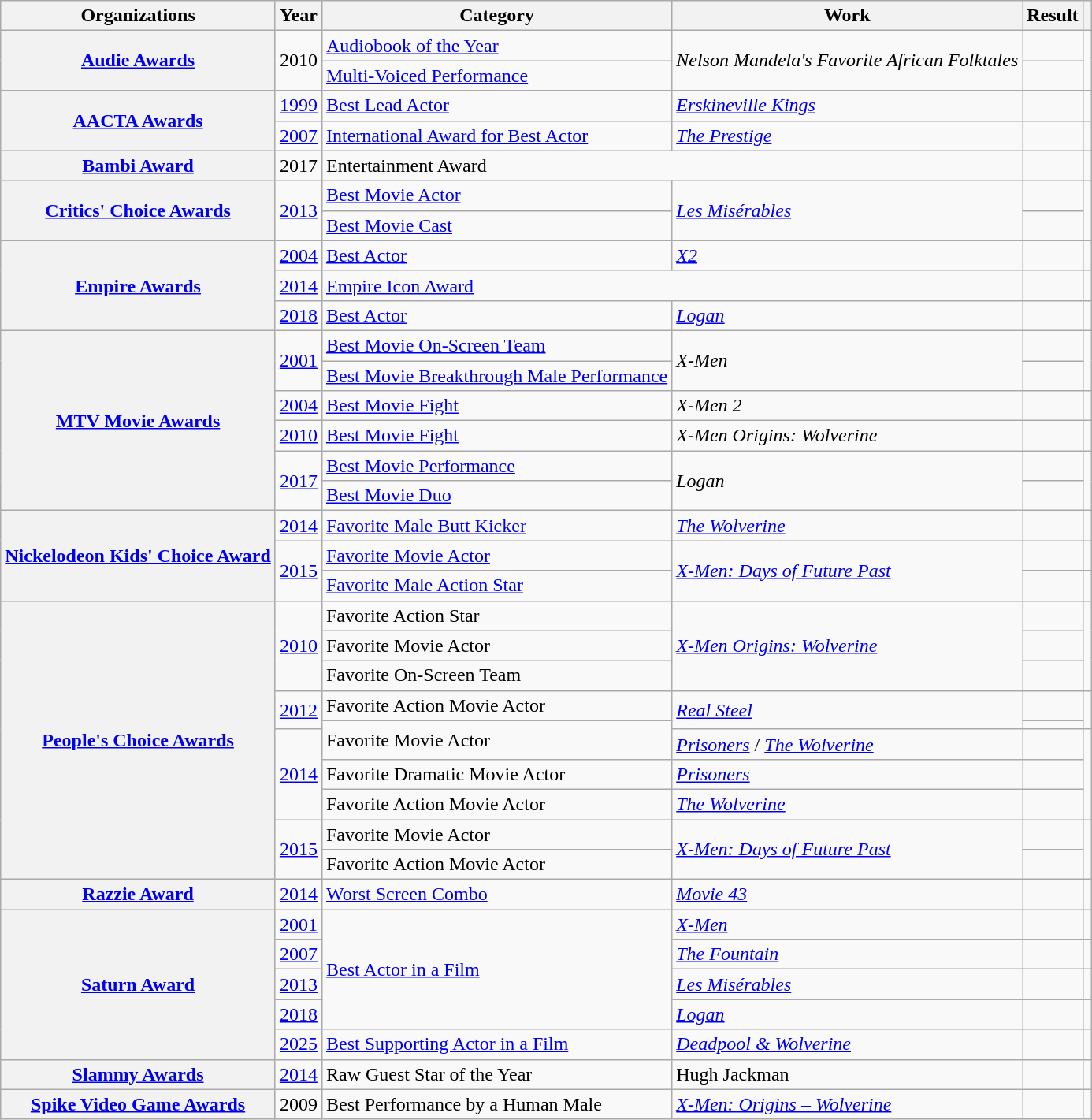<table class= "wikitable plainrowheaders sortable">
<tr>
<th>Organizations</th>
<th scope="col">Year</th>
<th scope="col">Category</th>
<th scope="col">Work</th>
<th scope="col">Result</th>
<th scope="col" class="unsortable"></th>
</tr>
<tr>
<th rowspan="2" scope="row"><a href='#'>Audie Awards</a></th>
<td rowspan=2>2010</td>
<td><a href='#'>Audiobook of the Year</a></td>
<td rowspan=2><em>Nelson Mandela's Favorite African Folktales</em></td>
<td></td>
<td rowspan=2></td>
</tr>
<tr>
<td><a href='#'>Multi-Voiced Performance</a></td>
<td></td>
</tr>
<tr>
<th rowspan="2" scope="row"><a href='#'>AACTA Awards</a></th>
<td><a href='#'>1999</a></td>
<td><a href='#'>Best Lead Actor</a></td>
<td><em><a href='#'>Erskineville Kings</a></em></td>
<td></td>
<td style="text-align: center;"></td>
</tr>
<tr>
<td><a href='#'>2007</a></td>
<td><a href='#'>International Award for Best Actor</a></td>
<td><em><a href='#'>The Prestige</a></em></td>
<td></td>
<td style="text-align: center;"></td>
</tr>
<tr>
<th rowspan="1" scope="row"><a href='#'>Bambi Award</a></th>
<td>2017</td>
<td colspan=2>Entertainment Award</td>
<td></td>
<td style="text-align: center;"></td>
</tr>
<tr>
<th rowspan="2" scope="row"><a href='#'>Critics' Choice Awards</a></th>
<td rowspan=2><a href='#'>2013</a></td>
<td><a href='#'>Best Movie Actor</a></td>
<td rowspan="2"><em><a href='#'>Les Misérables</a></em></td>
<td></td>
<td style="text-align: center;" rowspan="2"></td>
</tr>
<tr>
<td><a href='#'>Best Movie Cast</a></td>
<td></td>
</tr>
<tr>
<th rowspan="3" scope="row"><a href='#'>Empire Awards</a></th>
<td><a href='#'>2004</a></td>
<td><a href='#'>Best Actor</a></td>
<td><em><a href='#'>X2</a></em></td>
<td></td>
<td style="text-align: center;"></td>
</tr>
<tr>
<td><a href='#'>2014</a></td>
<td colspan=2><a href='#'>Empire Icon Award</a></td>
<td></td>
<td style="text-align: center;"></td>
</tr>
<tr>
<td><a href='#'>2018</a></td>
<td><a href='#'>Best Actor</a></td>
<td><em><a href='#'>Logan</a></em></td>
<td></td>
<td style="text-align: center;"></td>
</tr>
<tr>
<th rowspan="6" scope="row"><a href='#'>MTV Movie Awards</a></th>
<td rowspan="2"><a href='#'>2001</a></td>
<td><a href='#'>Best Movie On-Screen Team</a> </td>
<td rowspan="2"><em>X-Men</em></td>
<td></td>
<td style="text-align: center;" rowspan="2"></td>
</tr>
<tr>
<td><a href='#'>Best Movie Breakthrough Male Performance</a></td>
<td></td>
</tr>
<tr>
<td><a href='#'>2004</a></td>
<td><a href='#'>Best Movie Fight</a> </td>
<td><em>X-Men 2</em></td>
<td></td>
<td style="text-align: center;"></td>
</tr>
<tr>
<td><a href='#'>2010</a></td>
<td><a href='#'>Best Movie Fight</a> </td>
<td><em>X-Men Origins: Wolverine</em></td>
<td></td>
<td style="text-align: center;"></td>
</tr>
<tr>
<td rowspan="2"><a href='#'>2017</a></td>
<td><a href='#'>Best Movie Performance</a></td>
<td rowspan="2"><em>Logan</em></td>
<td></td>
<td style="text-align: center;" rowspan="2"></td>
</tr>
<tr>
<td><a href='#'>Best Movie Duo</a> </td>
<td></td>
</tr>
<tr>
<th rowspan="3" scope="row"><a href='#'>Nickelodeon Kids' Choice Award</a></th>
<td><a href='#'>2014</a></td>
<td><a href='#'>Favorite Male Butt Kicker</a></td>
<td><em><a href='#'>The Wolverine</a></em></td>
<td></td>
<td style="text-align: center;"></td>
</tr>
<tr>
<td rowspan="2"><a href='#'>2015</a></td>
<td><a href='#'>Favorite Movie Actor</a></td>
<td rowspan="2"><em><a href='#'>X-Men: Days of Future Past</a></em></td>
<td></td>
<td style="text-align: center;"></td>
</tr>
<tr>
<td><a href='#'>Favorite Male Action Star</a></td>
<td></td>
<td style="text-align: center;"></td>
</tr>
<tr>
<th rowspan="10" scope="row"><a href='#'>People's Choice Awards</a></th>
<td rowspan="3"><a href='#'>2010</a></td>
<td>Favorite Action Star</td>
<td rowspan="3"><em><a href='#'>X-Men Origins: Wolverine</a></em></td>
<td></td>
<td style="text-align: center;" rowspan="3"></td>
</tr>
<tr>
<td>Favorite Movie Actor</td>
<td></td>
</tr>
<tr>
<td>Favorite On-Screen Team<br></td>
<td></td>
</tr>
<tr>
<td rowspan="2"><a href='#'>2012</a></td>
<td>Favorite Action Movie Actor</td>
<td rowspan="2"><em><a href='#'>Real Steel</a></em></td>
<td></td>
<td style="text-align: center;" rowspan="2"></td>
</tr>
<tr>
<td rowspan="2">Favorite Movie Actor</td>
<td></td>
</tr>
<tr>
<td rowspan="3"><a href='#'>2014</a></td>
<td><em><a href='#'>Prisoners</a></em> / <em><a href='#'>The Wolverine</a></em></td>
<td></td>
<td style="text-align: center;" rowspan="3"></td>
</tr>
<tr>
<td>Favorite Dramatic Movie Actor</td>
<td><em><a href='#'>Prisoners</a></em></td>
<td></td>
</tr>
<tr>
<td>Favorite Action Movie Actor</td>
<td><em><a href='#'>The Wolverine</a></em></td>
<td></td>
</tr>
<tr>
<td rowspan="2"><a href='#'>2015</a></td>
<td>Favorite Movie Actor</td>
<td rowspan="2"><em><a href='#'>X-Men: Days of Future Past</a></em></td>
<td></td>
<td style="text-align: center;" rowspan="2"></td>
</tr>
<tr>
<td>Favorite Action Movie Actor</td>
<td></td>
</tr>
<tr>
<th rowspan="1" scope="row"><a href='#'>Razzie Award</a></th>
<td><a href='#'>2014</a></td>
<td><a href='#'>Worst Screen Combo</a></td>
<td><em><a href='#'>Movie 43</a></em></td>
<td></td>
<td></td>
</tr>
<tr>
<th rowspan="5" scope="row"><a href='#'>Saturn Award</a></th>
<td><a href='#'>2001</a></td>
<td rowspan="4"><a href='#'>Best Actor in a Film</a></td>
<td><em><a href='#'>X-Men</a></em></td>
<td></td>
<td style="text-align: center;"></td>
</tr>
<tr>
<td><a href='#'>2007</a></td>
<td><em><a href='#'>The Fountain</a></em></td>
<td></td>
<td style="text-align: center;"></td>
</tr>
<tr>
<td><a href='#'>2013</a></td>
<td><em><a href='#'>Les Misérables</a></em></td>
<td></td>
<td style="text-align: center;"></td>
</tr>
<tr>
<td><a href='#'>2018</a></td>
<td><em><a href='#'>Logan</a></em></td>
<td></td>
<td style="text-align: center;"></td>
</tr>
<tr>
<td><a href='#'>2025</a></td>
<td><a href='#'>Best Supporting Actor in a Film</a></td>
<td><em><a href='#'>Deadpool & Wolverine</a></em></td>
<td></td>
<td style="text-align: center;"></td>
</tr>
<tr>
<th rowspan="1" scope="row"><a href='#'>Slammy Awards</a></th>
<td><a href='#'>2014</a></td>
<td>Raw Guest Star of the Year</td>
<td>Hugh Jackman</td>
<td></td>
<td style="text-align: center;"></td>
</tr>
<tr>
<th rowspan="5" scope="row"><a href='#'>Spike Video Game Awards</a></th>
<td>2009</td>
<td>Best Performance by a Human Male</td>
<td><em><a href='#'>X-Men: Origins – Wolverine</a></em></td>
<td></td>
<td style="text-align: center;"></td>
</tr>
</table>
